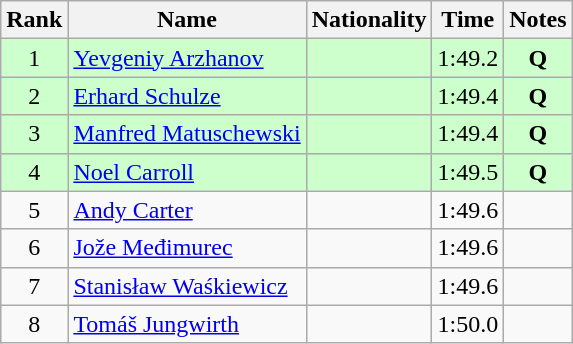<table class="wikitable sortable" style="text-align:center">
<tr>
<th>Rank</th>
<th>Name</th>
<th>Nationality</th>
<th>Time</th>
<th>Notes</th>
</tr>
<tr bgcolor=ccffcc>
<td>1</td>
<td align=left><a href='#'>Yevgeniy Arzhanov</a></td>
<td align=left></td>
<td>1:49.2</td>
<td><strong>Q</strong></td>
</tr>
<tr bgcolor=ccffcc>
<td>2</td>
<td align=left><a href='#'>Erhard Schulze</a></td>
<td align=left></td>
<td>1:49.4</td>
<td><strong>Q</strong></td>
</tr>
<tr bgcolor=ccffcc>
<td>3</td>
<td align=left><a href='#'>Manfred Matuschewski</a></td>
<td align=left></td>
<td>1:49.4</td>
<td><strong>Q</strong></td>
</tr>
<tr bgcolor=ccffcc>
<td>4</td>
<td align=left><a href='#'>Noel Carroll</a></td>
<td align=left></td>
<td>1:49.5</td>
<td><strong>Q</strong></td>
</tr>
<tr>
<td>5</td>
<td align=left><a href='#'>Andy Carter</a></td>
<td align=left></td>
<td>1:49.6</td>
<td></td>
</tr>
<tr>
<td>6</td>
<td align=left><a href='#'>Jože Međimurec</a></td>
<td align=left></td>
<td>1:49.6</td>
<td></td>
</tr>
<tr>
<td>7</td>
<td align=left><a href='#'>Stanisław Waśkiewicz</a></td>
<td align=left></td>
<td>1:49.6</td>
<td></td>
</tr>
<tr>
<td>8</td>
<td align=left><a href='#'>Tomáš Jungwirth</a></td>
<td align=left></td>
<td>1:50.0</td>
<td></td>
</tr>
</table>
